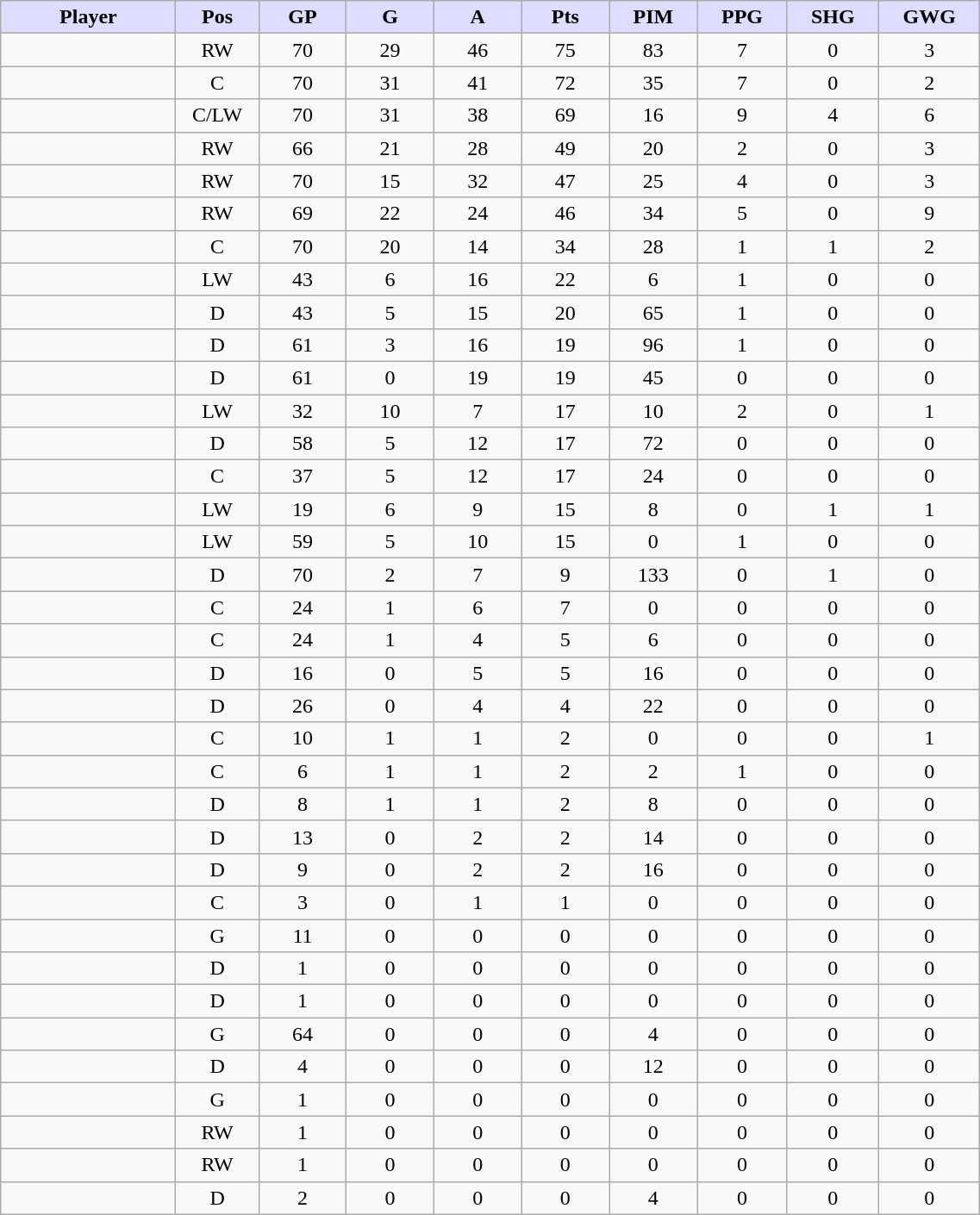<table style="width:60%;" class="wikitable sortable">
<tr style="text-align:center;">
<th style="background:#ddf; width:10%;">Player</th>
<th style="background:#ddf; width:3%;" title="Position">Pos</th>
<th style="background:#ddf; width:5%;" title="Games played">GP</th>
<th style="background:#ddf; width:5%;" title="Goals">G</th>
<th style="background:#ddf; width:5%;" title="Assists">A</th>
<th style="background:#ddf; width:5%;" title="Points">Pts</th>
<th style="background:#ddf; width:5%;" title="Penalties in Minutes">PIM</th>
<th style="background:#ddf; width:5%;" title="Power Play Goals">PPG</th>
<th style="background:#ddf; width:5%;" title="Short-handed Goals">SHG</th>
<th style="background:#ddf; width:5%;" title="Game-winning Goals">GWG</th>
</tr>
<tr style="text-align:center;">
<td style="text-align:right;"></td>
<td>RW</td>
<td>70</td>
<td>29</td>
<td>46</td>
<td>75</td>
<td>83</td>
<td>7</td>
<td>0</td>
<td>3</td>
</tr>
<tr style="text-align:center;">
<td style="text-align:right;"></td>
<td>C</td>
<td>70</td>
<td>31</td>
<td>41</td>
<td>72</td>
<td>35</td>
<td>7</td>
<td>0</td>
<td>2</td>
</tr>
<tr style="text-align:center;">
<td style="text-align:right;"></td>
<td>C/LW</td>
<td>70</td>
<td>31</td>
<td>38</td>
<td>69</td>
<td>16</td>
<td>9</td>
<td>4</td>
<td>6</td>
</tr>
<tr style="text-align:center;">
<td style="text-align:right;"></td>
<td>RW</td>
<td>66</td>
<td>21</td>
<td>28</td>
<td>49</td>
<td>20</td>
<td>2</td>
<td>0</td>
<td>3</td>
</tr>
<tr style="text-align:center;">
<td style="text-align:right;"></td>
<td>RW</td>
<td>70</td>
<td>15</td>
<td>32</td>
<td>47</td>
<td>25</td>
<td>4</td>
<td>0</td>
<td>3</td>
</tr>
<tr style="text-align:center;">
<td style="text-align:right;"></td>
<td>RW</td>
<td>69</td>
<td>22</td>
<td>24</td>
<td>46</td>
<td>34</td>
<td>5</td>
<td>0</td>
<td>9</td>
</tr>
<tr style="text-align:center;">
<td style="text-align:right;"></td>
<td>C</td>
<td>70</td>
<td>20</td>
<td>14</td>
<td>34</td>
<td>28</td>
<td>1</td>
<td>1</td>
<td>2</td>
</tr>
<tr style="text-align:center;">
<td style="text-align:right;"></td>
<td>LW</td>
<td>43</td>
<td>6</td>
<td>16</td>
<td>22</td>
<td>6</td>
<td>1</td>
<td>0</td>
<td>0</td>
</tr>
<tr style="text-align:center;">
<td style="text-align:right;"></td>
<td>D</td>
<td>43</td>
<td>5</td>
<td>15</td>
<td>20</td>
<td>65</td>
<td>1</td>
<td>0</td>
<td>0</td>
</tr>
<tr style="text-align:center;">
<td style="text-align:right;"></td>
<td>D</td>
<td>61</td>
<td>3</td>
<td>16</td>
<td>19</td>
<td>96</td>
<td>1</td>
<td>0</td>
<td>0</td>
</tr>
<tr style="text-align:center;">
<td style="text-align:right;"></td>
<td>D</td>
<td>61</td>
<td>0</td>
<td>19</td>
<td>19</td>
<td>45</td>
<td>0</td>
<td>0</td>
<td>0</td>
</tr>
<tr style="text-align:center;">
<td style="text-align:right;"></td>
<td>LW</td>
<td>32</td>
<td>10</td>
<td>7</td>
<td>17</td>
<td>10</td>
<td>2</td>
<td>0</td>
<td>1</td>
</tr>
<tr style="text-align:center;">
<td style="text-align:right;"></td>
<td>D</td>
<td>58</td>
<td>5</td>
<td>12</td>
<td>17</td>
<td>72</td>
<td>0</td>
<td>0</td>
<td>0</td>
</tr>
<tr style="text-align:center;">
<td style="text-align:right;"></td>
<td>C</td>
<td>37</td>
<td>5</td>
<td>12</td>
<td>17</td>
<td>24</td>
<td>0</td>
<td>0</td>
<td>0</td>
</tr>
<tr style="text-align:center;">
<td style="text-align:right;"></td>
<td>LW</td>
<td>19</td>
<td>6</td>
<td>9</td>
<td>15</td>
<td>8</td>
<td>0</td>
<td>1</td>
<td>1</td>
</tr>
<tr style="text-align:center;">
<td style="text-align:right;"></td>
<td>LW</td>
<td>59</td>
<td>5</td>
<td>10</td>
<td>15</td>
<td>0</td>
<td>1</td>
<td>0</td>
<td>0</td>
</tr>
<tr style="text-align:center;">
<td style="text-align:right;"></td>
<td>D</td>
<td>70</td>
<td>2</td>
<td>7</td>
<td>9</td>
<td>133</td>
<td>0</td>
<td>1</td>
<td>0</td>
</tr>
<tr style="text-align:center;">
<td style="text-align:right;"></td>
<td>C</td>
<td>24</td>
<td>1</td>
<td>6</td>
<td>7</td>
<td>0</td>
<td>0</td>
<td>0</td>
<td>0</td>
</tr>
<tr style="text-align:center;">
<td style="text-align:right;"></td>
<td>C</td>
<td>24</td>
<td>1</td>
<td>4</td>
<td>5</td>
<td>6</td>
<td>0</td>
<td>0</td>
<td>0</td>
</tr>
<tr style="text-align:center;">
<td style="text-align:right;"></td>
<td>D</td>
<td>16</td>
<td>0</td>
<td>5</td>
<td>5</td>
<td>16</td>
<td>0</td>
<td>0</td>
<td>0</td>
</tr>
<tr style="text-align:center;">
<td style="text-align:right;"></td>
<td>D</td>
<td>26</td>
<td>0</td>
<td>4</td>
<td>4</td>
<td>22</td>
<td>0</td>
<td>0</td>
<td>0</td>
</tr>
<tr style="text-align:center;">
<td style="text-align:right;"></td>
<td>C</td>
<td>10</td>
<td>1</td>
<td>1</td>
<td>2</td>
<td>0</td>
<td>0</td>
<td>0</td>
<td>1</td>
</tr>
<tr style="text-align:center;">
<td style="text-align:right;"></td>
<td>C</td>
<td>6</td>
<td>1</td>
<td>1</td>
<td>2</td>
<td>2</td>
<td>1</td>
<td>0</td>
<td>0</td>
</tr>
<tr style="text-align:center;">
<td style="text-align:right;"></td>
<td>D</td>
<td>8</td>
<td>1</td>
<td>1</td>
<td>2</td>
<td>8</td>
<td>0</td>
<td>0</td>
<td>0</td>
</tr>
<tr style="text-align:center;">
<td style="text-align:right;"></td>
<td>D</td>
<td>13</td>
<td>0</td>
<td>2</td>
<td>2</td>
<td>14</td>
<td>0</td>
<td>0</td>
<td>0</td>
</tr>
<tr style="text-align:center;">
<td style="text-align:right;"></td>
<td>D</td>
<td>9</td>
<td>0</td>
<td>2</td>
<td>2</td>
<td>16</td>
<td>0</td>
<td>0</td>
<td>0</td>
</tr>
<tr style="text-align:center;">
<td style="text-align:right;"></td>
<td>C</td>
<td>3</td>
<td>0</td>
<td>1</td>
<td>1</td>
<td>0</td>
<td>0</td>
<td>0</td>
<td>0</td>
</tr>
<tr style="text-align:center;">
<td style="text-align:right;"></td>
<td>G</td>
<td>11</td>
<td>0</td>
<td>0</td>
<td>0</td>
<td>0</td>
<td>0</td>
<td>0</td>
<td>0</td>
</tr>
<tr style="text-align:center;">
<td style="text-align:right;"></td>
<td>D</td>
<td>1</td>
<td>0</td>
<td>0</td>
<td>0</td>
<td>0</td>
<td>0</td>
<td>0</td>
<td>0</td>
</tr>
<tr style="text-align:center;">
<td style="text-align:right;"></td>
<td>D</td>
<td>1</td>
<td>0</td>
<td>0</td>
<td>0</td>
<td>0</td>
<td>0</td>
<td>0</td>
<td>0</td>
</tr>
<tr style="text-align:center;">
<td style="text-align:right;"></td>
<td>G</td>
<td>64</td>
<td>0</td>
<td>0</td>
<td>0</td>
<td>4</td>
<td>0</td>
<td>0</td>
<td>0</td>
</tr>
<tr style="text-align:center;">
<td style="text-align:right;"></td>
<td>D</td>
<td>4</td>
<td>0</td>
<td>0</td>
<td>0</td>
<td>12</td>
<td>0</td>
<td>0</td>
<td>0</td>
</tr>
<tr style="text-align:center;">
<td style="text-align:right;"></td>
<td>G</td>
<td>1</td>
<td>0</td>
<td>0</td>
<td>0</td>
<td>0</td>
<td>0</td>
<td>0</td>
<td>0</td>
</tr>
<tr style="text-align:center;">
<td style="text-align:right;"></td>
<td>RW</td>
<td>1</td>
<td>0</td>
<td>0</td>
<td>0</td>
<td>0</td>
<td>0</td>
<td>0</td>
<td>0</td>
</tr>
<tr style="text-align:center;">
<td style="text-align:right;"></td>
<td>RW</td>
<td>1</td>
<td>0</td>
<td>0</td>
<td>0</td>
<td>0</td>
<td>0</td>
<td>0</td>
<td>0</td>
</tr>
<tr style="text-align:center;">
<td style="text-align:right;"></td>
<td>D</td>
<td>2</td>
<td>0</td>
<td>0</td>
<td>0</td>
<td>4</td>
<td>0</td>
<td>0</td>
<td>0</td>
</tr>
</table>
